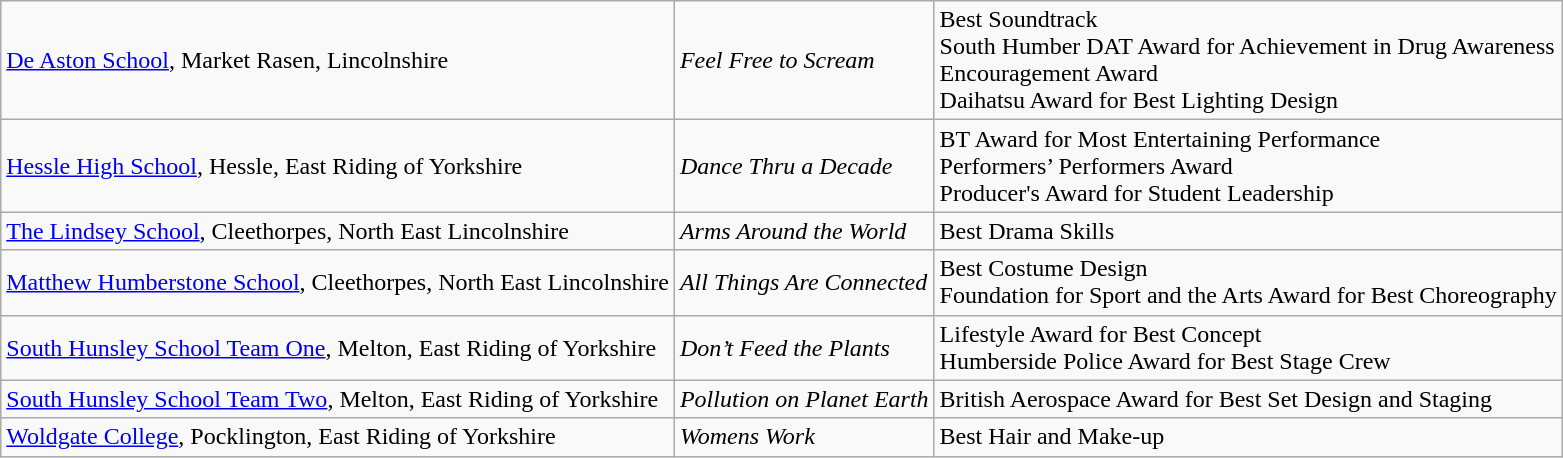<table class="wikitable">
<tr>
<td><a href='#'>De Aston School</a>, Market Rasen, Lincolnshire</td>
<td><em>Feel Free to Scream</em></td>
<td>Best Soundtrack<br>South Humber DAT Award for Achievement in Drug Awareness<br>Encouragement Award<br>Daihatsu Award for Best Lighting Design</td>
</tr>
<tr>
<td><a href='#'>Hessle High School</a>, Hessle, East Riding of Yorkshire</td>
<td><em>Dance Thru a Decade</em></td>
<td>BT Award for Most Entertaining Performance<br>Performers’ Performers Award<br>Producer's Award for Student Leadership</td>
</tr>
<tr>
<td><a href='#'>The Lindsey School</a>, Cleethorpes, North East Lincolnshire</td>
<td><em>Arms Around the World</em></td>
<td>Best Drama Skills</td>
</tr>
<tr>
<td><a href='#'>Matthew Humberstone School</a>, Cleethorpes, North East Lincolnshire</td>
<td><em>All Things Are Connected</em></td>
<td>Best Costume Design<br>Foundation for Sport and the Arts Award for Best Choreography</td>
</tr>
<tr>
<td><a href='#'>South Hunsley School Team One</a>, Melton, East Riding of Yorkshire</td>
<td><em>Don’t Feed the Plants</em></td>
<td>Lifestyle Award for Best Concept<br>Humberside Police Award for Best Stage Crew</td>
</tr>
<tr>
<td><a href='#'>South Hunsley School Team Two</a>, Melton, East Riding of Yorkshire</td>
<td><em>Pollution on Planet Earth</em></td>
<td>British Aerospace Award for Best Set Design and Staging</td>
</tr>
<tr>
<td><a href='#'>Woldgate College</a>, Pocklington, East Riding of Yorkshire</td>
<td><em>Womens Work</em></td>
<td>Best Hair and Make-up</td>
</tr>
</table>
